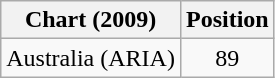<table class="wikitable">
<tr>
<th>Chart (2009)</th>
<th>Position</th>
</tr>
<tr>
<td>Australia (ARIA)</td>
<td align="center">89</td>
</tr>
</table>
